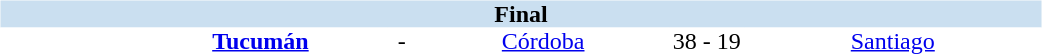<table table width=700>
<tr>
<td width=700 valign="top"><br><table border=0 cellspacing=0 cellpadding=0 style="font-size: 100%; border-collapse: collapse;" width=100%>
<tr bgcolor="#CADFF0">
<td style="font-size:100%"; align="center" colspan="6"><strong>Final</strong></td>
</tr>
<tr align=center bgcolor=#FFFFFF>
<td width=90></td>
<td width=170><strong><a href='#'>Tucumán</a></strong></td>
<td width=20>-</td>
<td width=170><a href='#'>Córdoba</a></td>
<td width=50>38 - 19</td>
<td width=200><a href='#'>Santiago</a></td>
</tr>
</table>
</td>
</tr>
</table>
